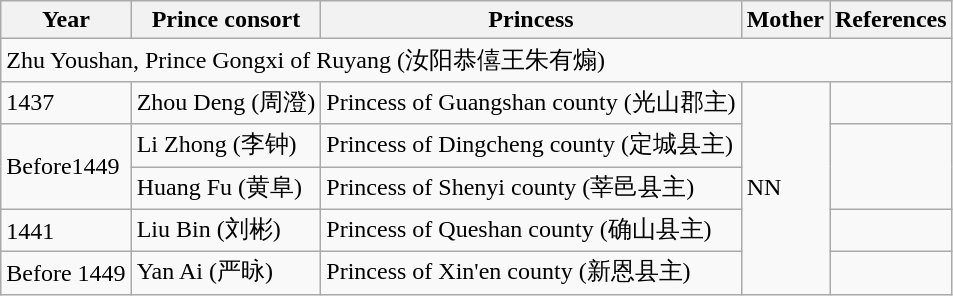<table class="wikitable">
<tr>
<th>Year</th>
<th>Prince consort</th>
<th>Princess</th>
<th>Mother</th>
<th>References</th>
</tr>
<tr>
<td colspan="5">Zhu Youshan, Prince Gongxi of Ruyang (汝阳恭僖王朱有煽)</td>
</tr>
<tr>
<td>1437</td>
<td>Zhou Deng (周澄)</td>
<td>Princess of Guangshan county (光山郡主)</td>
<td rowspan="5">NN</td>
<td></td>
</tr>
<tr>
<td rowspan="2">Before1449</td>
<td>Li Zhong (李钟)</td>
<td>Princess of Dingcheng county (定城县主)</td>
<td rowspan="2"></td>
</tr>
<tr>
<td>Huang Fu  (黄阜)</td>
<td>Princess of Shenyi county (莘邑县主)</td>
</tr>
<tr>
<td>1441</td>
<td>Liu Bin (刘彬)</td>
<td>Princess of Queshan county (确山县主)</td>
<td></td>
</tr>
<tr>
<td>Before 1449</td>
<td>Yan Ai (严昹)</td>
<td>Princess of Xin'en county (新恩县主)</td>
<td></td>
</tr>
</table>
